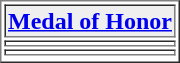<table align="center" border="1"  cellpadding="1">
<tr>
<th style="background:#efefef;"><a href='#'>Medal of Honor</a></th>
</tr>
<tr>
<td></td>
</tr>
<tr>
<td></td>
</tr>
<tr>
</tr>
</table>
